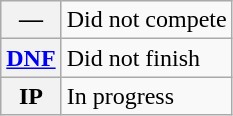<table class="wikitable">
<tr>
<th scope="row">—</th>
<td>Did not compete</td>
</tr>
<tr>
<th scope="row"><a href='#'>DNF</a></th>
<td>Did not finish</td>
</tr>
<tr>
<th scope="row">IP</th>
<td>In progress</td>
</tr>
</table>
